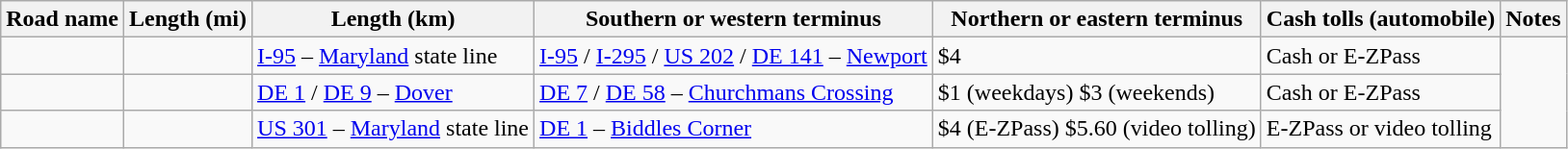<table class=wikitable>
<tr>
<th scope=col>Road name</th>
<th scope=col>Length (mi)</th>
<th scope=col>Length (km)</th>
<th scope=col>Southern or western terminus</th>
<th scope=col>Northern or eastern terminus</th>
<th scope=col>Cash tolls (automobile)</th>
<th scope=col>Notes</th>
</tr>
<tr>
<td></td>
<td></td>
<td><a href='#'>I-95</a> – <a href='#'>Maryland</a> state line</td>
<td><a href='#'>I-95</a> / <a href='#'>I-295</a> / <a href='#'>US 202</a> / <a href='#'>DE 141</a> – <a href='#'>Newport</a></td>
<td>$4</td>
<td>Cash or E-ZPass</td>
</tr>
<tr>
<td></td>
<td></td>
<td><a href='#'>DE 1</a> / <a href='#'>DE 9</a> – <a href='#'>Dover</a></td>
<td><a href='#'>DE 7</a> / <a href='#'>DE 58</a> – <a href='#'>Churchmans Crossing</a></td>
<td>$1 (weekdays) $3 (weekends)</td>
<td>Cash or E-ZPass</td>
</tr>
<tr>
<td></td>
<td></td>
<td><a href='#'>US 301</a> – <a href='#'>Maryland</a> state line</td>
<td><a href='#'>DE 1</a> – <a href='#'>Biddles Corner</a></td>
<td>$4 (E-ZPass) $5.60 (video tolling)</td>
<td>E-ZPass or video tolling</td>
</tr>
</table>
